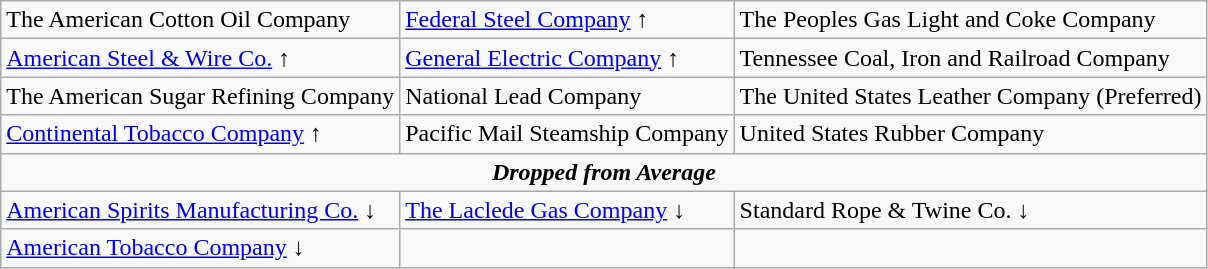<table class="wikitable" border="1">
<tr>
<td>The American Cotton Oil Company</td>
<td><a href='#'>Federal Steel Company</a> ↑</td>
<td>The Peoples Gas Light and Coke Company</td>
</tr>
<tr>
<td><a href='#'>American Steel & Wire Co.</a> ↑</td>
<td><a href='#'>General Electric Company</a> ↑</td>
<td>Tennessee Coal, Iron and Railroad Company</td>
</tr>
<tr>
<td>The American Sugar Refining Company</td>
<td>National Lead Company</td>
<td>The United States Leather Company (Preferred)</td>
</tr>
<tr>
<td><a href='#'>Continental Tobacco Company</a> ↑</td>
<td>Pacific Mail Steamship Company</td>
<td>United States Rubber Company</td>
</tr>
<tr>
<td colspan="3" align="center"><strong><em>Dropped from Average</em></strong></td>
</tr>
<tr>
<td><a href='#'>American Spirits Manufacturing Co.</a> ↓</td>
<td><a href='#'>The Laclede Gas Company</a> ↓</td>
<td>Standard Rope & Twine Co. ↓</td>
</tr>
<tr>
<td><a href='#'>American Tobacco Company</a> ↓</td>
<td></td>
<td></td>
</tr>
</table>
